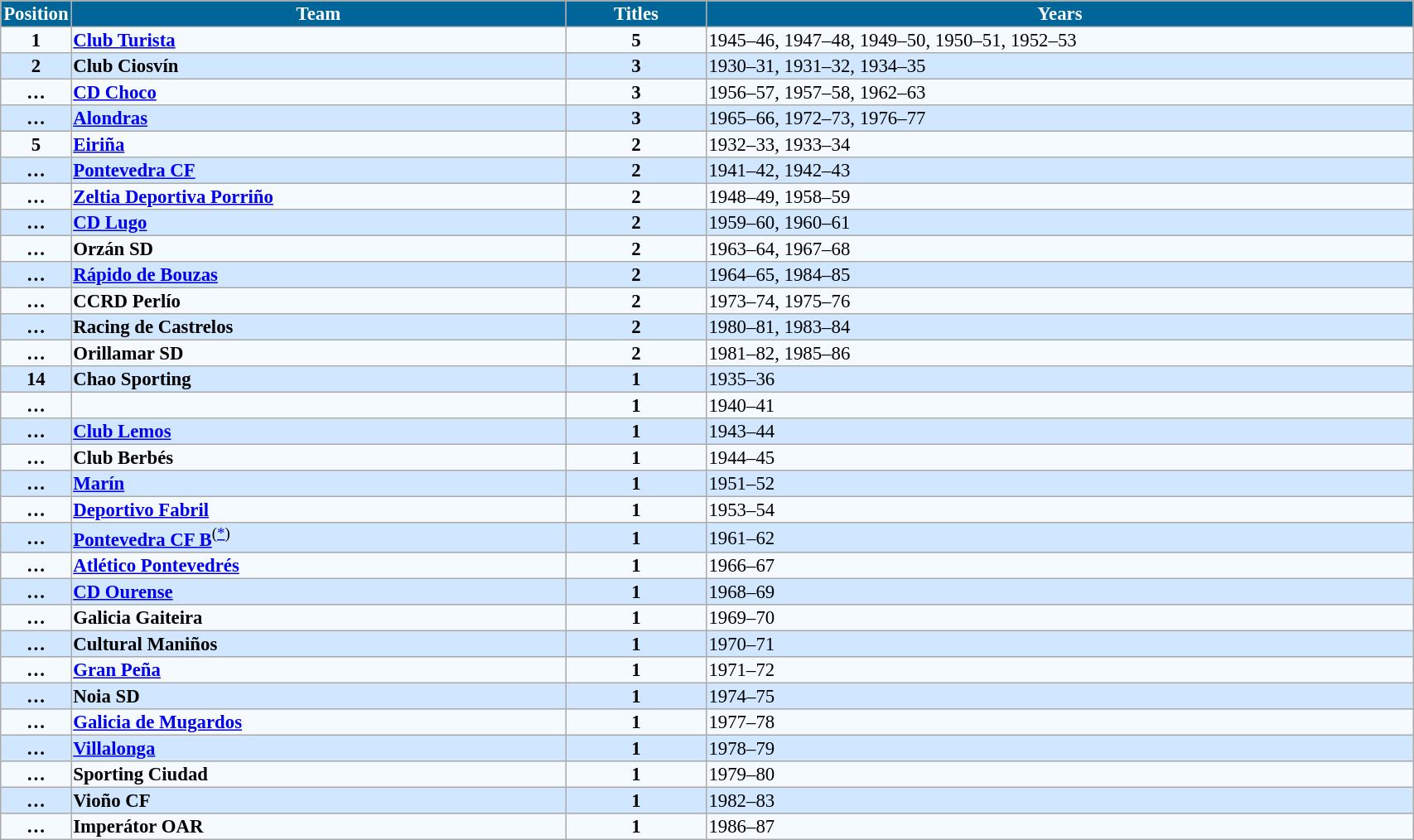<table cellspacing="0" border="1" style="background: #EBF5FF; border: 1px #aaa solid; border-collapse: collapse; font-size: 95%;" width=90%>
<tr align=center bgcolor=#006699 style="color:white;">
<th width=5%>Position</th>
<th width=35%>Team</th>
<th width=10%>Titles</th>
<th width=50%>Years</th>
</tr>
<tr align=center bgcolor=#F5FAFF>
<td><strong>1</strong></td>
<td align=left><strong><a href='#'>Club Turista</a></strong></td>
<td><strong>5</strong></td>
<td align=left>1945–46, 1947–48, 1949–50, 1950–51, 1952–53</td>
</tr>
<tr align=center bgcolor=#D0E7FF>
<td><strong>2</strong></td>
<td align=left><strong>Club Ciosvín</strong></td>
<td><strong>3</strong></td>
<td align=left>1930–31, 1931–32, 1934–35</td>
</tr>
<tr align=center bgcolor=#F5FAFF>
<td><strong>…</strong></td>
<td align=left><strong><a href='#'>CD Choco</a></strong></td>
<td><strong>3</strong></td>
<td align=left>1956–57, 1957–58, 1962–63</td>
</tr>
<tr align=center bgcolor=#D0E7FF>
<td><strong>…</strong></td>
<td align=left><strong><a href='#'>Alondras</a></strong></td>
<td><strong>3</strong></td>
<td align=left>1965–66, 1972–73, 1976–77</td>
</tr>
<tr align=center bgcolor=#F5FAFF>
<td><strong>5</strong></td>
<td align=left><strong><a href='#'>Eiriña</a></strong></td>
<td><strong>2</strong></td>
<td align=left>1932–33, 1933–34</td>
</tr>
<tr align=center bgcolor=#D0E7FF>
<td><strong>…</strong></td>
<td align=left><strong><a href='#'>Pontevedra CF</a></strong></td>
<td><strong>2</strong></td>
<td align=left>1941–42, 1942–43</td>
</tr>
<tr align=center bgcolor=#F5FAFF>
<td><strong>…</strong></td>
<td align=left><strong><a href='#'>Zeltia Deportiva Porriño</a></strong></td>
<td><strong>2</strong></td>
<td align=left>1948–49, 1958–59</td>
</tr>
<tr align=center bgcolor=#D0E7FF>
<td><strong>…</strong></td>
<td align=left><strong><a href='#'>CD Lugo</a></strong></td>
<td><strong>2</strong></td>
<td align=left>1959–60, 1960–61</td>
</tr>
<tr align=center bgcolor=#F5FAFF>
<td><strong>…</strong></td>
<td align=left><strong>Orzán SD</strong></td>
<td><strong>2</strong></td>
<td align=left>1963–64, 1967–68</td>
</tr>
<tr align=center bgcolor=#D0E7FF>
<td><strong>…</strong></td>
<td align=left><strong><a href='#'>Rápido de Bouzas</a></strong></td>
<td><strong>2</strong></td>
<td align=left>1964–65, 1984–85</td>
</tr>
<tr align=center bgcolor=#F5FAFF>
<td><strong>…</strong></td>
<td align=left><strong>CCRD Perlío</strong></td>
<td><strong>2</strong></td>
<td align=left>1973–74, 1975–76</td>
</tr>
<tr align=center bgcolor=#D0E7FF>
<td><strong>…</strong></td>
<td align=left><strong>Racing de Castrelos</strong></td>
<td><strong>2</strong></td>
<td align=left>1980–81, 1983–84</td>
</tr>
<tr align=center bgcolor=#F5FAFF>
<td><strong>…</strong></td>
<td align=left><strong>Orillamar SD</strong></td>
<td><strong>2</strong></td>
<td align=left>1981–82, 1985–86</td>
</tr>
<tr align=center bgcolor=#D0E7FF>
<td><strong>14</strong></td>
<td align=left><strong>Chao Sporting</strong></td>
<td><strong>1</strong></td>
<td align=left>1935–36</td>
</tr>
<tr align=center bgcolor=#F5FAFF>
<td><strong>…</strong></td>
<td align=left><strong></strong></td>
<td><strong>1</strong></td>
<td align=left>1940–41</td>
</tr>
<tr align=center bgcolor=#D0E7FF>
<td><strong>…</strong></td>
<td align=left><strong><a href='#'>Club Lemos</a></strong></td>
<td><strong>1</strong></td>
<td align=left>1943–44</td>
</tr>
<tr align=center bgcolor=#F5FAFF>
<td><strong>…</strong></td>
<td align=left><strong>Club Berbés</strong></td>
<td><strong>1</strong></td>
<td align=left>1944–45</td>
</tr>
<tr align=center bgcolor=#D0E7FF>
<td><strong>…</strong></td>
<td align=left><strong><a href='#'>Marín</a></strong></td>
<td><strong>1</strong></td>
<td align=left>1951–52</td>
</tr>
<tr align=center bgcolor=#F5FAFF>
<td><strong>…</strong></td>
<td align=left><strong><a href='#'>Deportivo Fabril</a></strong></td>
<td><strong>1</strong></td>
<td align=left>1953–54</td>
</tr>
<tr align=center bgcolor=#D0E7FF>
<td><strong>…</strong></td>
<td align=left><strong><a href='#'>Pontevedra CF B</a></strong><sup>(<a href='#'>*</a>)</sup></td>
<td><strong>1</strong></td>
<td align=left>1961–62</td>
</tr>
<tr align=center bgcolor=#F5FAFF>
<td><strong>…</strong></td>
<td align=left><strong><a href='#'>Atlético Pontevedrés</a></strong></td>
<td><strong>1</strong></td>
<td align=left>1966–67</td>
</tr>
<tr align=center bgcolor=#D0E7FF>
<td><strong>…</strong></td>
<td align=left><strong><a href='#'>CD Ourense</a></strong></td>
<td><strong>1</strong></td>
<td align=left>1968–69</td>
</tr>
<tr align=center bgcolor=#F5FAFF>
<td><strong>…</strong></td>
<td align=left><strong>Galicia Gaiteira</strong></td>
<td><strong>1</strong></td>
<td align=left>1969–70</td>
</tr>
<tr align=center bgcolor=#D0E7FF>
<td><strong>…</strong></td>
<td align=left><strong>Cultural Maniños</strong></td>
<td><strong>1</strong></td>
<td align=left>1970–71</td>
</tr>
<tr align=center bgcolor=#F5FAFF>
<td><strong>…</strong></td>
<td align=left><strong><a href='#'>Gran Peña</a></strong></td>
<td><strong>1</strong></td>
<td align=left>1971–72</td>
</tr>
<tr align=center bgcolor=#D0E7FF>
<td><strong>…</strong></td>
<td align=left><strong>Noia SD</strong></td>
<td><strong>1</strong></td>
<td align=left>1974–75</td>
</tr>
<tr align=center bgcolor=#F5FAFF>
<td><strong>…</strong></td>
<td align=left><strong><a href='#'>Galicia de Mugardos</a></strong></td>
<td><strong>1</strong></td>
<td align=left>1977–78</td>
</tr>
<tr align=center bgcolor=#D0E7FF>
<td><strong>…</strong></td>
<td align=left><strong><a href='#'>Villalonga</a></strong></td>
<td><strong>1</strong></td>
<td align=left>1978–79</td>
</tr>
<tr align=center bgcolor=#F5FAFF>
<td><strong>…</strong></td>
<td align=left><strong>Sporting Ciudad</strong></td>
<td><strong>1</strong></td>
<td align=left>1979–80</td>
</tr>
<tr align=center bgcolor=#D0E7FF>
<td><strong>…</strong></td>
<td align=left><strong>Vioño CF</strong></td>
<td><strong>1</strong></td>
<td align=left>1982–83</td>
</tr>
<tr align=center bgcolor=#F5FAFF>
<td><strong>…</strong></td>
<td align=left><strong>Imperátor OAR</strong></td>
<td><strong>1</strong></td>
<td align=left>1986–87</td>
</tr>
</table>
